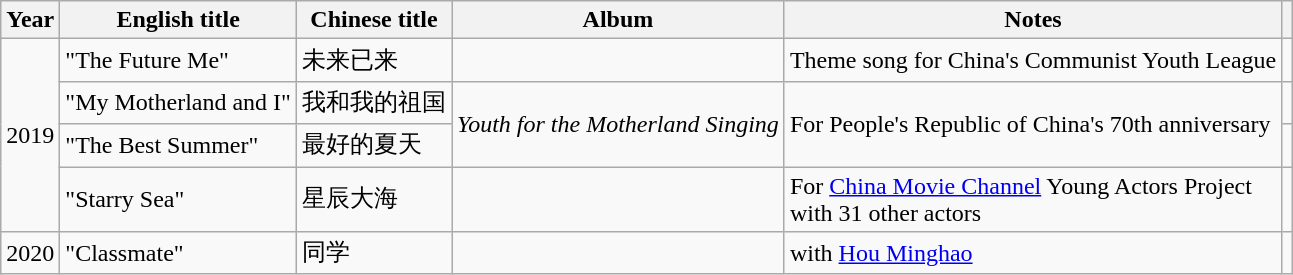<table class="wikitable">
<tr>
<th>Year</th>
<th>English title</th>
<th>Chinese title</th>
<th>Album</th>
<th>Notes</th>
<th class="unsortable"></th>
</tr>
<tr>
<td rowspan=4>2019</td>
<td>"The Future Me"</td>
<td>未来已来</td>
<td></td>
<td>Theme song for China's Communist Youth League</td>
<td></td>
</tr>
<tr>
<td>"My Motherland and I"</td>
<td>我和我的祖国</td>
<td rowspan=2><em>Youth for the Motherland Singing</em></td>
<td rowspan=2>For People's Republic of China's 70th anniversary</td>
<td></td>
</tr>
<tr>
<td>"The Best Summer"</td>
<td>最好的夏天</td>
<td></td>
</tr>
<tr>
<td>"Starry Sea"</td>
<td>星辰大海</td>
<td></td>
<td>For <a href='#'>China Movie Channel</a> Young Actors Project<br>with 31 other actors</td>
<td></td>
</tr>
<tr>
<td>2020</td>
<td>"Classmate"</td>
<td>同学</td>
<td></td>
<td>with <a href='#'>Hou Minghao</a></td>
<td></td>
</tr>
</table>
